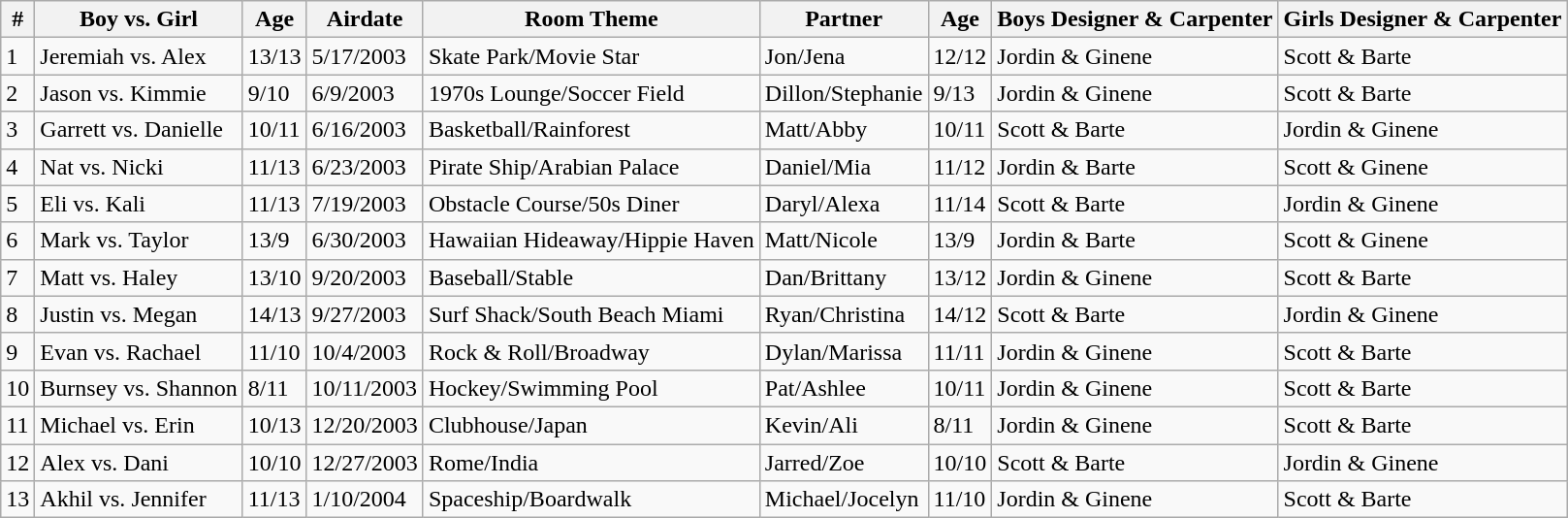<table class="wikitable">
<tr>
<th>#</th>
<th>Boy vs. Girl</th>
<th>Age</th>
<th>Airdate</th>
<th>Room Theme</th>
<th>Partner</th>
<th>Age</th>
<th>Boys Designer & Carpenter</th>
<th>Girls Designer & Carpenter</th>
</tr>
<tr>
<td>1</td>
<td><span>Jeremiah</span> vs. <span>Alex</span></td>
<td>13/13</td>
<td>5/17/2003</td>
<td>Skate Park/Movie Star</td>
<td>Jon/Jena</td>
<td>12/12</td>
<td>Jordin & Ginene</td>
<td>Scott & Barte</td>
</tr>
<tr>
<td>2</td>
<td><span>Jason</span> vs. <span>Kimmie</span></td>
<td>9/10</td>
<td>6/9/2003</td>
<td>1970s Lounge/Soccer Field</td>
<td>Dillon/Stephanie</td>
<td>9/13</td>
<td>Jordin & Ginene</td>
<td>Scott & Barte</td>
</tr>
<tr>
<td>3</td>
<td><span>Garrett</span> vs. <span>Danielle</span></td>
<td>10/11</td>
<td>6/16/2003</td>
<td>Basketball/Rainforest</td>
<td>Matt/Abby</td>
<td>10/11</td>
<td>Scott & Barte</td>
<td>Jordin & Ginene</td>
</tr>
<tr>
<td>4</td>
<td><span>Nat</span> vs. <span>Nicki</span></td>
<td>11/13</td>
<td>6/23/2003</td>
<td>Pirate Ship/Arabian Palace</td>
<td>Daniel/Mia</td>
<td>11/12</td>
<td>Jordin & Barte</td>
<td>Scott & Ginene</td>
</tr>
<tr>
<td>5</td>
<td><span>Eli</span> vs. <span>Kali</span></td>
<td>11/13</td>
<td>7/19/2003</td>
<td>Obstacle Course/50s Diner</td>
<td>Daryl/Alexa</td>
<td>11/14</td>
<td>Scott & Barte</td>
<td>Jordin & Ginene</td>
</tr>
<tr>
<td>6</td>
<td><span>Mark</span> vs. <span>Taylor</span></td>
<td>13/9</td>
<td>6/30/2003</td>
<td>Hawaiian Hideaway/Hippie Haven</td>
<td>Matt/Nicole</td>
<td>13/9</td>
<td>Jordin & Barte</td>
<td>Scott & Ginene</td>
</tr>
<tr>
<td>7</td>
<td><span>Matt</span> vs. <span>Haley</span></td>
<td>13/10</td>
<td>9/20/2003</td>
<td>Baseball/Stable</td>
<td>Dan/Brittany</td>
<td>13/12</td>
<td>Jordin & Ginene</td>
<td>Scott & Barte</td>
</tr>
<tr>
<td>8</td>
<td><span>Justin</span> vs. <span>Megan</span></td>
<td>14/13</td>
<td>9/27/2003</td>
<td>Surf Shack/South Beach Miami</td>
<td>Ryan/Christina</td>
<td>14/12</td>
<td>Scott & Barte</td>
<td>Jordin & Ginene</td>
</tr>
<tr>
<td>9</td>
<td><span>Evan</span> vs. <span>Rachael</span></td>
<td>11/10</td>
<td>10/4/2003</td>
<td>Rock & Roll/Broadway</td>
<td>Dylan/Marissa</td>
<td>11/11</td>
<td>Jordin & Ginene</td>
<td>Scott & Barte</td>
</tr>
<tr>
<td>10</td>
<td><span>Burnsey</span> vs. <span>Shannon</span></td>
<td>8/11</td>
<td>10/11/2003</td>
<td>Hockey/Swimming Pool</td>
<td>Pat/Ashlee</td>
<td>10/11</td>
<td>Jordin & Ginene</td>
<td>Scott & Barte</td>
</tr>
<tr>
<td>11</td>
<td><span>Michael</span> vs. <span>Erin</span></td>
<td>10/13</td>
<td>12/20/2003</td>
<td>Clubhouse/Japan</td>
<td>Kevin/Ali</td>
<td>8/11</td>
<td>Jordin & Ginene</td>
<td>Scott & Barte</td>
</tr>
<tr>
<td>12</td>
<td><span>Alex</span> vs. <span>Dani</span></td>
<td>10/10</td>
<td>12/27/2003</td>
<td>Rome/India</td>
<td>Jarred/Zoe</td>
<td>10/10</td>
<td>Scott & Barte</td>
<td>Jordin & Ginene</td>
</tr>
<tr>
<td>13</td>
<td><span>Akhil</span> vs. <span>Jennifer</span></td>
<td>11/13</td>
<td>1/10/2004</td>
<td>Spaceship/Boardwalk</td>
<td>Michael/Jocelyn</td>
<td>11/10</td>
<td>Jordin & Ginene</td>
<td>Scott & Barte</td>
</tr>
</table>
